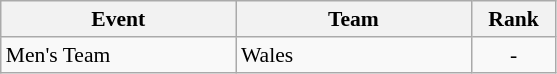<table class="wikitable" style="font-size:90%">
<tr>
<th width=150>Event</th>
<th width=150>Team</th>
<th width=50>Rank</th>
</tr>
<tr>
<td>Men's Team</td>
<td>Wales</td>
<td align="center">-</td>
</tr>
</table>
